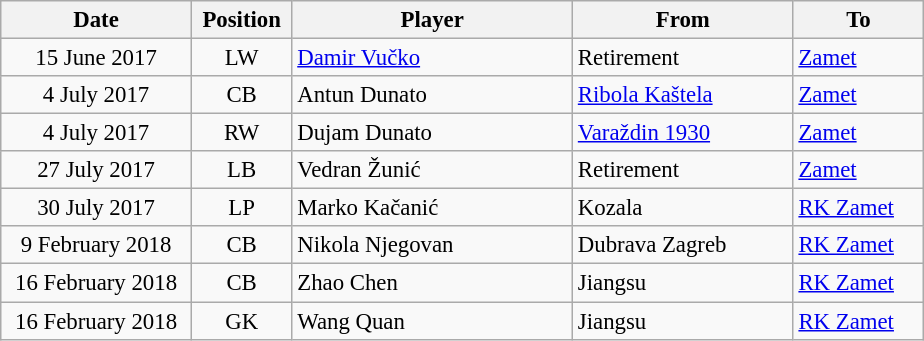<table class="wikitable" style="font-size:95%; text-align:center;">
<tr>
<th width=120>Date</th>
<th width=60>Position</th>
<th width=180>Player</th>
<th width=140>From</th>
<th width=80>To</th>
</tr>
<tr>
<td>15 June 2017</td>
<td>LW</td>
<td style="text-align:left;"> <a href='#'>Damir Vučko</a></td>
<td style="text-align:left;"> Retirement</td>
<td style="text-align:left;"><a href='#'>Zamet</a></td>
</tr>
<tr>
<td>4 July 2017</td>
<td>CB</td>
<td style="text-align:left;"> Antun Dunato</td>
<td style="text-align:left;"> <a href='#'>Ribola Kaštela</a></td>
<td style="text-align:left;"><a href='#'>Zamet</a></td>
</tr>
<tr>
<td>4 July 2017</td>
<td>RW</td>
<td style="text-align:left;"> Dujam Dunato</td>
<td style="text-align:left;"> <a href='#'>Varaždin 1930</a></td>
<td style="text-align:left;"><a href='#'>Zamet</a></td>
</tr>
<tr>
<td>27 July 2017</td>
<td>LB</td>
<td style="text-align:left;"> Vedran Žunić</td>
<td style="text-align:left;">Retirement</td>
<td style="text-align:left;"><a href='#'>Zamet</a></td>
</tr>
<tr>
<td>30 July 2017</td>
<td>LP</td>
<td style="text-align:left;"> Marko Kačanić</td>
<td style="text-align:left;"> Kozala</td>
<td style="text-align:left;"><a href='#'>RK Zamet</a></td>
</tr>
<tr>
<td>9 February 2018</td>
<td>CB</td>
<td style="text-align:left;"> Nikola Njegovan</td>
<td style="text-align:left;"> Dubrava Zagreb</td>
<td style="text-align:left;"><a href='#'>RK Zamet</a></td>
</tr>
<tr>
<td>16 February 2018</td>
<td>CB</td>
<td style="text-align:left;"> Zhao Chen</td>
<td style="text-align:left;"> Jiangsu</td>
<td style="text-align:left;"><a href='#'>RK Zamet</a></td>
</tr>
<tr>
<td>16 February 2018</td>
<td>GK</td>
<td style="text-align:left;"> Wang Quan</td>
<td style="text-align:left;"> Jiangsu</td>
<td style="text-align:left;"><a href='#'>RK Zamet</a></td>
</tr>
</table>
